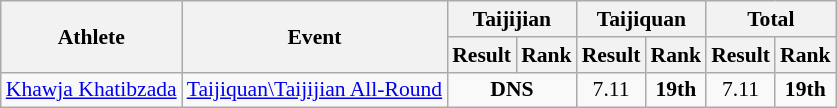<table class=wikitable style="font-size:90%">
<tr>
<th rowspan="2">Athlete</th>
<th rowspan="2">Event</th>
<th colspan="2">Taijijian</th>
<th colspan="2">Taijiquan</th>
<th colspan="2">Total</th>
</tr>
<tr>
<th>Result</th>
<th>Rank</th>
<th>Result</th>
<th>Rank</th>
<th>Result</th>
<th>Rank</th>
</tr>
<tr>
<td><a href='#'>Khawja Khatibzada</a></td>
<td><a href='#'>Taijiquan\Taijijian All-Round</a></td>
<td align=center colspan=2><strong>DNS</strong></td>
<td align=center>7.11</td>
<td align=center><strong>19th</strong></td>
<td align=center>7.11</td>
<td align=center><strong>19th</strong></td>
</tr>
</table>
